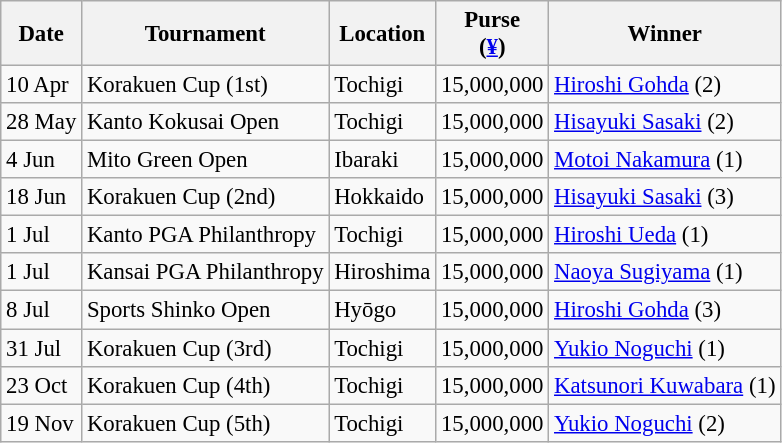<table class="wikitable" style="font-size:95%">
<tr>
<th>Date</th>
<th>Tournament</th>
<th>Location</th>
<th>Purse<br>(<a href='#'>¥</a>)</th>
<th>Winner</th>
</tr>
<tr>
<td>10 Apr</td>
<td>Korakuen Cup (1st)</td>
<td>Tochigi</td>
<td align=right>15,000,000</td>
<td> <a href='#'>Hiroshi Gohda</a> (2)</td>
</tr>
<tr>
<td>28 May</td>
<td>Kanto Kokusai Open</td>
<td>Tochigi</td>
<td align=right>15,000,000</td>
<td> <a href='#'>Hisayuki Sasaki</a> (2)</td>
</tr>
<tr>
<td>4 Jun</td>
<td>Mito Green Open</td>
<td>Ibaraki</td>
<td align=right>15,000,000</td>
<td> <a href='#'>Motoi Nakamura</a> (1)</td>
</tr>
<tr>
<td>18 Jun</td>
<td>Korakuen Cup (2nd)</td>
<td>Hokkaido</td>
<td align=right>15,000,000</td>
<td> <a href='#'>Hisayuki Sasaki</a> (3)</td>
</tr>
<tr>
<td>1 Jul</td>
<td>Kanto PGA Philanthropy</td>
<td>Tochigi</td>
<td align=right>15,000,000</td>
<td> <a href='#'>Hiroshi Ueda</a> (1)</td>
</tr>
<tr>
<td>1 Jul</td>
<td>Kansai PGA Philanthropy</td>
<td>Hiroshima</td>
<td align=right>15,000,000</td>
<td> <a href='#'>Naoya Sugiyama</a> (1)</td>
</tr>
<tr>
<td>8 Jul</td>
<td>Sports Shinko Open</td>
<td>Hyōgo</td>
<td align=right>15,000,000</td>
<td> <a href='#'>Hiroshi Gohda</a> (3)</td>
</tr>
<tr>
<td>31 Jul</td>
<td>Korakuen Cup (3rd)</td>
<td>Tochigi</td>
<td align=right>15,000,000</td>
<td> <a href='#'>Yukio Noguchi</a> (1)</td>
</tr>
<tr>
<td>23 Oct</td>
<td>Korakuen Cup (4th)</td>
<td>Tochigi</td>
<td align=right>15,000,000</td>
<td> <a href='#'>Katsunori Kuwabara</a> (1)</td>
</tr>
<tr>
<td>19 Nov</td>
<td>Korakuen Cup (5th)</td>
<td>Tochigi</td>
<td align=right>15,000,000</td>
<td> <a href='#'>Yukio Noguchi</a> (2)</td>
</tr>
</table>
